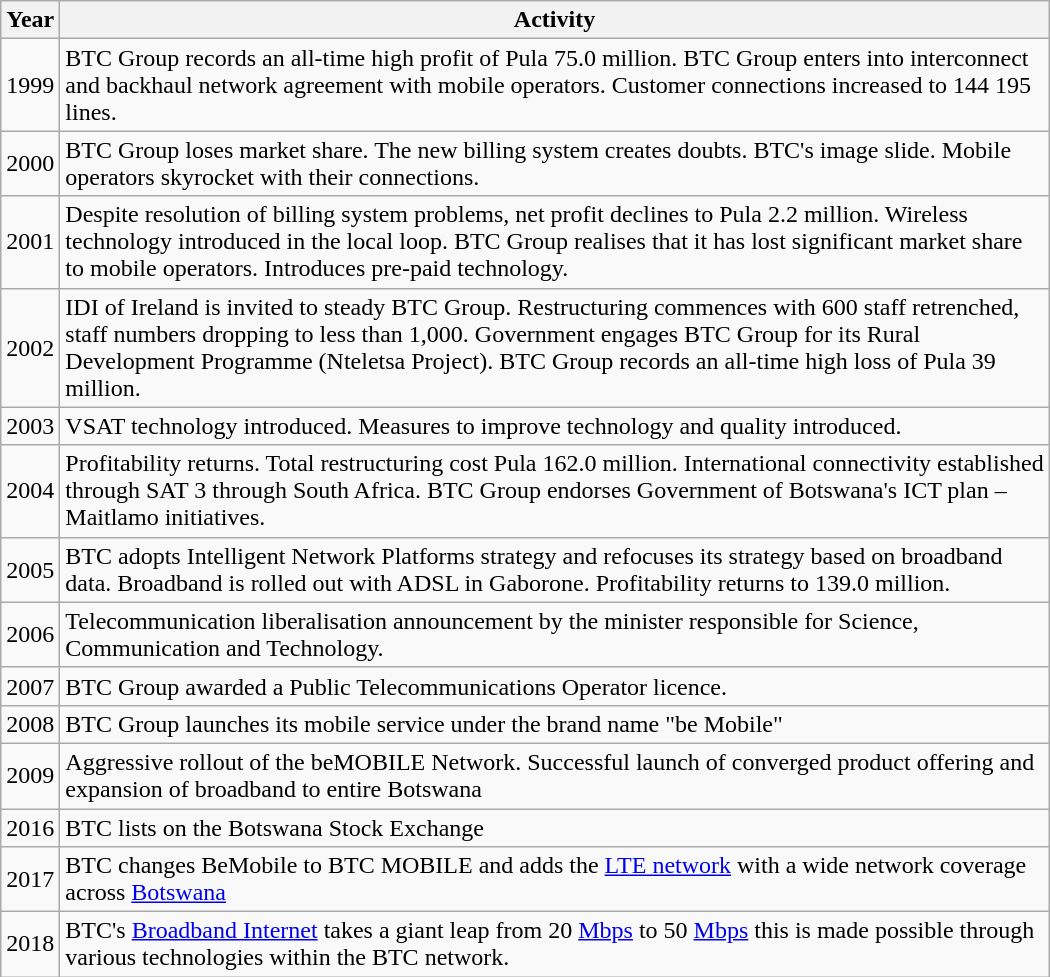<table | class="wikitable" style="width:700px">
<tr>
<th>Year</th>
<th>Activity</th>
</tr>
<tr>
<td>1999</td>
<td>BTC Group records an all-time high profit of Pula 75.0 million. BTC Group enters into interconnect and backhaul network agreement with mobile operators. Customer connections increased to 144 195 lines.</td>
</tr>
<tr>
<td>2000</td>
<td>BTC Group loses market share. The new billing system creates doubts. BTC's image slide. Mobile operators skyrocket with their connections.</td>
</tr>
<tr>
<td>2001</td>
<td>Despite resolution of billing system problems, net profit declines to Pula 2.2 million. Wireless technology introduced in the local loop. BTC Group realises that it has lost significant market share to mobile operators. Introduces pre-paid technology.</td>
</tr>
<tr>
<td>2002</td>
<td>IDI of Ireland is invited to steady BTC Group. Restructuring commences with 600 staff retrenched, staff numbers dropping to less than 1,000. Government engages BTC Group for its Rural Development Programme (Nteletsa Project). BTC Group records an all-time high loss of Pula 39 million.</td>
</tr>
<tr>
<td>2003</td>
<td>VSAT technology introduced. Measures to improve technology and quality introduced.</td>
</tr>
<tr>
<td>2004</td>
<td>Profitability returns. Total restructuring cost Pula 162.0 million. International connectivity established through SAT 3 through South Africa. BTC Group endorses Government of Botswana's ICT plan – Maitlamo initiatives.</td>
</tr>
<tr>
<td>2005</td>
<td>BTC adopts Intelligent Network Platforms strategy and refocuses its strategy based on broadband data. Broadband is rolled out with ADSL in Gaborone. Profitability returns to 139.0 million.</td>
</tr>
<tr>
<td>2006</td>
<td>Telecommunication liberalisation announcement by the minister responsible for Science, Communication and Technology.</td>
</tr>
<tr>
<td>2007</td>
<td>BTC Group awarded a Public Telecommunications Operator licence.</td>
</tr>
<tr>
<td>2008</td>
<td>BTC Group launches its mobile service under the brand name "be Mobile"</td>
</tr>
<tr>
<td>2009</td>
<td>Aggressive rollout of the beMOBILE Network. Successful launch of converged product offering and expansion of broadband to entire Botswana</td>
</tr>
<tr>
<td>2016</td>
<td>BTC lists on the Botswana Stock Exchange</td>
</tr>
<tr>
<td>2017</td>
<td>BTC changes BeMobile to BTC MOBILE and adds the <a href='#'>LTE network</a> with a wide network coverage across <a href='#'>Botswana</a></td>
</tr>
<tr>
<td>2018</td>
<td>BTC's <a href='#'>Broadband Internet</a> takes a giant leap from 20 <a href='#'>Mbps</a> to 50 <a href='#'>Mbps</a> this is made possible through various technologies within the BTC network.</td>
</tr>
</table>
